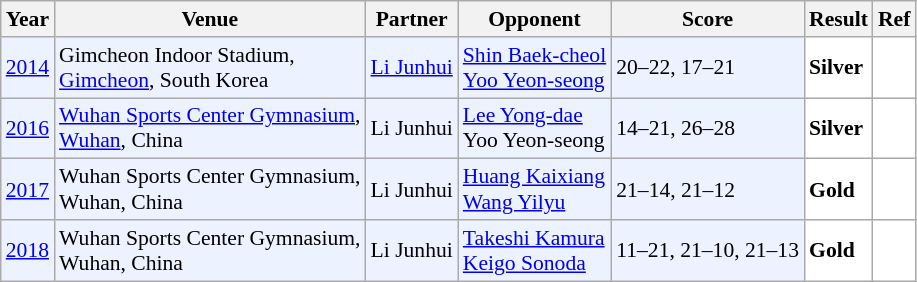<table class="sortable wikitable" style="font-size: 90%;">
<tr>
<th>Year</th>
<th>Venue</th>
<th>Partner</th>
<th>Opponent</th>
<th>Score</th>
<th>Result</th>
<th>Ref</th>
</tr>
<tr style="background:#ECF2FF">
<td align="center"><a href='#'>2014</a></td>
<td align="left">Gimcheon Indoor Stadium,<br><a href='#'>Gimcheon</a>, South Korea</td>
<td align="left"> <a href='#'>Li Junhui</a></td>
<td align="left"> <a href='#'>Shin Baek-cheol</a><br> <a href='#'>Yoo Yeon-seong</a></td>
<td align="left">20–22, 17–21</td>
<td style="text-align:left; background:white"> <strong>Silver</strong></td>
<td style="text-align:center; background:white"></td>
</tr>
<tr style="background:#ECF2FF">
<td align="center"><a href='#'>2016</a></td>
<td align="left"><a href='#'>Wuhan Sports Center Gymnasium</a>,<br><a href='#'>Wuhan</a>, China</td>
<td align="left"> Li Junhui</td>
<td align="left"> <a href='#'>Lee Yong-dae</a><br> Yoo Yeon-seong</td>
<td align="left">14–21, 26–28</td>
<td style="text-align:left; background:white"> <strong>Silver</strong></td>
<td style="text-align:center; background:white"></td>
</tr>
<tr style="background:#ECF2FF">
<td align="center"><a href='#'>2017</a></td>
<td align="left">Wuhan Sports Center Gymnasium,<br>Wuhan, China</td>
<td align="left"> Li Junhui</td>
<td align="left"> <a href='#'>Huang Kaixiang</a> <br>  <a href='#'>Wang Yilyu</a></td>
<td align="left">21–14, 21–12</td>
<td style="text-align:left; background:white"> <strong>Gold</strong></td>
<td style="text-align:center; background:white"></td>
</tr>
<tr style="background:#ECF2FF">
<td align="center"><a href='#'>2018</a></td>
<td align="left">Wuhan Sports Center Gymnasium,<br>Wuhan, China</td>
<td align="left"> Li Junhui</td>
<td align="left"> <a href='#'>Takeshi Kamura</a><br> <a href='#'>Keigo Sonoda</a></td>
<td align="left">11–21, 21–10, 21–13</td>
<td style="text-align:left; background:white"> <strong>Gold</strong></td>
<td style="text-align:center; background:white"></td>
</tr>
</table>
